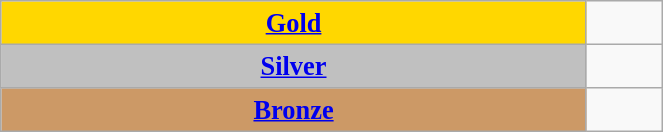<table class="wikitable" style=" text-align:center; font-size:110%;" width="35%">
<tr>
<td bgcolor="gold"><strong><a href='#'>Gold</a></strong></td>
<td></td>
</tr>
<tr>
<td bgcolor="silver"><strong><a href='#'>Silver</a></strong></td>
<td></td>
</tr>
<tr>
<td bgcolor="CC9966"><strong><a href='#'>Bronze</a></strong></td>
<td></td>
</tr>
</table>
